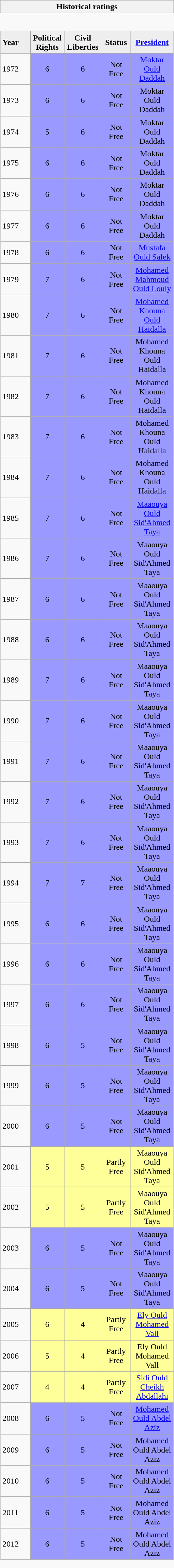<table class="wikitable collapsible collapsed" style="border:none; ">
<tr>
<th>Historical ratings</th>
</tr>
<tr>
<td style="padding:0; border:none;"><br><table class="wikitable sortable" width=100% style="border-collapse:collapse;">
<tr style="background:#eee; font-weight:bold; text-align:center;">
<td style="width:3em; text-align:left;">Year</td>
<td style="width:3em;">Political Rights</td>
<td style="width:3em;">Civil Liberties</td>
<td style="width:3em;">Status</td>
<td style="width:3em;"><a href='#'>President</a></td>
</tr>
<tr align=center>
<td align=left>1972</td>
<td style="background:#99f;">6</td>
<td style="background:#99f;">6</td>
<td style="background:#99f;">Not Free</td>
<td style="background:#99f;"><a href='#'>Moktar Ould Daddah</a></td>
</tr>
<tr align=center>
<td align=left>1973</td>
<td style="background:#99f;">6</td>
<td style="background:#99f;">6</td>
<td style="background:#99f;">Not Free</td>
<td style="background:#99f;">Moktar Ould Daddah</td>
</tr>
<tr align=center>
<td align=left>1974</td>
<td style="background:#99f;">5</td>
<td style="background:#99f;">6</td>
<td style="background:#99f;">Not Free</td>
<td style="background:#99f;">Moktar Ould Daddah</td>
</tr>
<tr align=center>
<td align=left>1975</td>
<td style="background:#99f;">6</td>
<td style="background:#99f;">6</td>
<td style="background:#99f;">Not Free</td>
<td style="background:#99f;">Moktar Ould Daddah</td>
</tr>
<tr align=center>
<td align=left>1976</td>
<td style="background:#99f;">6</td>
<td style="background:#99f;">6</td>
<td style="background:#99f;">Not Free</td>
<td style="background:#99f;">Moktar Ould Daddah</td>
</tr>
<tr align=center>
<td align=left>1977</td>
<td style="background:#99f;">6</td>
<td style="background:#99f;">6</td>
<td style="background:#99f;">Not Free</td>
<td style="background:#99f;">Moktar Ould Daddah</td>
</tr>
<tr align=center>
<td align=left>1978</td>
<td style="background:#99f;">6</td>
<td style="background:#99f;">6</td>
<td style="background:#99f;">Not Free</td>
<td style="background:#99f;"><a href='#'>Mustafa Ould Salek</a></td>
</tr>
<tr align=center>
<td align=left>1979</td>
<td style="background:#99f;">7</td>
<td style="background:#99f;">6</td>
<td style="background:#99f;">Not Free</td>
<td style="background:#99f;"><a href='#'>Mohamed Mahmoud Ould Louly</a></td>
</tr>
<tr align=center>
<td align=left>1980</td>
<td style="background:#99f;">7</td>
<td style="background:#99f;">6</td>
<td style="background:#99f;">Not Free</td>
<td style="background:#99f;"><a href='#'>Mohamed Khouna Ould Haidalla</a></td>
</tr>
<tr align=center>
<td align=left>1981</td>
<td style="background:#99f;">7</td>
<td style="background:#99f;">6</td>
<td style="background:#99f;">Not Free</td>
<td style="background:#99f;">Mohamed Khouna Ould Haidalla</td>
</tr>
<tr align=center>
<td align=left>1982</td>
<td style="background:#99f;">7</td>
<td style="background:#99f;">6</td>
<td style="background:#99f;">Not Free</td>
<td style="background:#99f;">Mohamed Khouna Ould Haidalla</td>
</tr>
<tr align=center>
<td align=left>1983</td>
<td style="background:#99f;">7</td>
<td style="background:#99f;">6</td>
<td style="background:#99f;">Not Free</td>
<td style="background:#99f;">Mohamed Khouna Ould Haidalla</td>
</tr>
<tr align=center>
<td align=left>1984</td>
<td style="background:#99f;">7</td>
<td style="background:#99f;">6</td>
<td style="background:#99f;">Not Free</td>
<td style="background:#99f;">Mohamed Khouna Ould Haidalla</td>
</tr>
<tr align=center>
<td align=left>1985</td>
<td style="background:#99f;">7</td>
<td style="background:#99f;">6</td>
<td style="background:#99f;">Not Free</td>
<td style="background:#99f;"><a href='#'>Maaouya Ould Sid'Ahmed Taya</a></td>
</tr>
<tr align=center>
<td align=left>1986</td>
<td style="background:#99f;">7</td>
<td style="background:#99f;">6</td>
<td style="background:#99f;">Not Free</td>
<td style="background:#99f;">Maaouya Ould Sid'Ahmed Taya</td>
</tr>
<tr align=center>
<td align=left>1987</td>
<td style="background:#99f;">6</td>
<td style="background:#99f;">6</td>
<td style="background:#99f;">Not Free</td>
<td style="background:#99f;">Maaouya Ould Sid'Ahmed Taya</td>
</tr>
<tr align=center>
<td align=left>1988</td>
<td style="background:#99f;">6</td>
<td style="background:#99f;">6</td>
<td style="background:#99f;">Not Free</td>
<td style="background:#99f;">Maaouya Ould Sid'Ahmed Taya</td>
</tr>
<tr align=center>
<td align=left>1989</td>
<td style="background:#99f;">7</td>
<td style="background:#99f;">6</td>
<td style="background:#99f;">Not Free</td>
<td style="background:#99f;">Maaouya Ould Sid'Ahmed Taya</td>
</tr>
<tr align=center>
<td align=left>1990</td>
<td style="background:#99f;">7</td>
<td style="background:#99f;">6</td>
<td style="background:#99f;">Not Free</td>
<td style="background:#99f;">Maaouya Ould Sid'Ahmed Taya</td>
</tr>
<tr align=center>
<td align=left>1991</td>
<td style="background:#99f;">7</td>
<td style="background:#99f;">6</td>
<td style="background:#99f;">Not Free</td>
<td style="background:#99f;">Maaouya Ould Sid'Ahmed Taya</td>
</tr>
<tr align=center>
<td align=left>1992</td>
<td style="background:#99f;">7</td>
<td style="background:#99f;">6</td>
<td style="background:#99f;">Not Free</td>
<td style="background:#99f;">Maaouya Ould Sid'Ahmed Taya</td>
</tr>
<tr align=center>
<td align=left>1993</td>
<td style="background:#99f;">7</td>
<td style="background:#99f;">6</td>
<td style="background:#99f;">Not Free</td>
<td style="background:#99f;">Maaouya Ould Sid'Ahmed Taya</td>
</tr>
<tr align=center>
<td align=left>1994</td>
<td style="background:#99f;">7</td>
<td style="background:#99f;">7</td>
<td style="background:#99f;">Not Free</td>
<td style="background:#99f;">Maaouya Ould Sid'Ahmed Taya</td>
</tr>
<tr align=center>
<td align=left>1995</td>
<td style="background:#99f;">6</td>
<td style="background:#99f;">6</td>
<td style="background:#99f;">Not Free</td>
<td style="background:#99f;">Maaouya Ould Sid'Ahmed Taya</td>
</tr>
<tr align=center>
<td align=left>1996</td>
<td style="background:#99f;">6</td>
<td style="background:#99f;">6</td>
<td style="background:#99f;">Not Free</td>
<td style="background:#99f;">Maaouya Ould Sid'Ahmed Taya</td>
</tr>
<tr align=center>
<td align=left>1997</td>
<td style="background:#99f;">6</td>
<td style="background:#99f;">6</td>
<td style="background:#99f;">Not Free</td>
<td style="background:#99f;">Maaouya Ould Sid'Ahmed Taya</td>
</tr>
<tr align=center>
<td align=left>1998</td>
<td style="background:#99f;">6</td>
<td style="background:#99f;">5</td>
<td style="background:#99f;">Not Free</td>
<td style="background:#99f;">Maaouya Ould Sid'Ahmed Taya</td>
</tr>
<tr align=center>
<td align=left>1999</td>
<td style="background:#99f;">6</td>
<td style="background:#99f;">5</td>
<td style="background:#99f;">Not Free</td>
<td style="background:#99f;">Maaouya Ould Sid'Ahmed Taya</td>
</tr>
<tr align=center>
<td align=left>2000</td>
<td style="background:#99f;">6</td>
<td style="background:#99f;">5</td>
<td style="background:#99f;">Not Free</td>
<td style="background:#99f;">Maaouya Ould Sid'Ahmed Taya</td>
</tr>
<tr align=center>
<td align=left>2001</td>
<td style="background:#ff9;">5</td>
<td style="background:#ff9;">5</td>
<td style="background:#ff9;">Partly Free</td>
<td style="background:#ff9;">Maaouya Ould Sid'Ahmed Taya</td>
</tr>
<tr align=center>
<td align=left>2002</td>
<td style="background:#ff9;">5</td>
<td style="background:#ff9;">5</td>
<td style="background:#ff9;">Partly Free</td>
<td style="background:#ff9;">Maaouya Ould Sid'Ahmed Taya</td>
</tr>
<tr align=center>
<td align=left>2003</td>
<td style="background:#99f;">6</td>
<td style="background:#99f;">5</td>
<td style="background:#99f;">Not Free</td>
<td style="background:#99f;">Maaouya Ould Sid'Ahmed Taya</td>
</tr>
<tr align=center>
<td align=left>2004</td>
<td style="background:#99f;">6</td>
<td style="background:#99f;">5</td>
<td style="background:#99f;">Not Free</td>
<td style="background:#99f;">Maaouya Ould Sid'Ahmed Taya</td>
</tr>
<tr align=center>
<td align=left>2005</td>
<td style="background:#ff9;">6</td>
<td style="background:#ff9;">4</td>
<td style="background:#ff9;">Partly Free</td>
<td style="background:#ff9;"><a href='#'>Ely Ould Mohamed Vall</a></td>
</tr>
<tr align=center>
<td align=left>2006</td>
<td style="background:#ff9;">5</td>
<td style="background:#ff9;">4</td>
<td style="background:#ff9;">Partly Free</td>
<td style="background:#ff9;">Ely Ould Mohamed Vall</td>
</tr>
<tr align=center>
<td align=left>2007</td>
<td style="background:#ff9;">4</td>
<td style="background:#ff9;">4</td>
<td style="background:#ff9;">Partly Free</td>
<td style="background:#ff9;"><a href='#'>Sidi Ould Cheikh Abdallahi</a></td>
</tr>
<tr align=center>
<td align=left>2008</td>
<td style="background:#99f;">6</td>
<td style="background:#99f;">5</td>
<td style="background:#99f;">Not Free</td>
<td style="background:#99f;"><a href='#'>Mohamed Ould Abdel Aziz</a></td>
</tr>
<tr align=center>
<td align=left>2009</td>
<td style="background:#99f;">6</td>
<td style="background:#99f;">5</td>
<td style="background:#99f;">Not Free</td>
<td style="background:#99f;">Mohamed Ould Abdel Aziz</td>
</tr>
<tr align=center>
<td align=left>2010</td>
<td style="background:#99f;">6</td>
<td style="background:#99f;">5</td>
<td style="background:#99f;">Not Free</td>
<td style="background:#99f;">Mohamed Ould Abdel Aziz</td>
</tr>
<tr align=center>
<td align=left>2011</td>
<td style="background:#99f;">6</td>
<td style="background:#99f;">5</td>
<td style="background:#99f;">Not Free</td>
<td style="background:#99f;">Mohamed Ould Abdel Aziz</td>
</tr>
<tr align=center>
<td align=left>2012</td>
<td style="background:#99f;">6</td>
<td style="background:#99f;">5</td>
<td style="background:#99f;">Not Free</td>
<td style="background:#99f;">Mohamed Ould Abdel Aziz</td>
</tr>
</table>
</td>
</tr>
</table>
